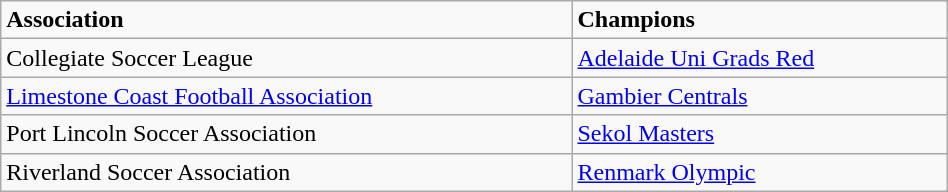<table class="wikitable" style="width: 50%;">
<tr>
<td><strong>Association</strong></td>
<td><strong>Champions</strong></td>
</tr>
<tr>
<td>Collegiate Soccer League</td>
<td><a href='#'>Adelaide Uni Grads Red</a></td>
</tr>
<tr>
<td><a href='#'>Limestone Coast Football Association</a></td>
<td><a href='#'>Gambier Centrals</a></td>
</tr>
<tr>
<td>Port Lincoln Soccer Association</td>
<td><a href='#'>Sekol Masters</a></td>
</tr>
<tr>
<td>Riverland Soccer Association</td>
<td><a href='#'>Renmark Olympic</a></td>
</tr>
</table>
